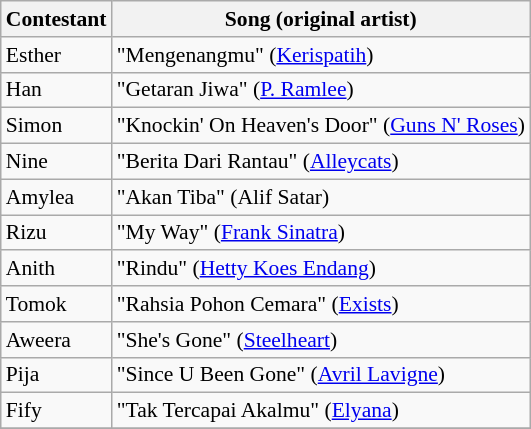<table class="wikitable" style="font-size:90%;">
<tr>
<th>Contestant</th>
<th>Song (original artist)</th>
</tr>
<tr>
<td>Esther</td>
<td>"Mengenangmu" (<a href='#'>Kerispatih</a>)</td>
</tr>
<tr>
<td>Han</td>
<td>"Getaran Jiwa" (<a href='#'>P. Ramlee</a>)</td>
</tr>
<tr>
<td>Simon</td>
<td>"Knockin' On Heaven's Door" (<a href='#'>Guns N' Roses</a>)</td>
</tr>
<tr>
<td>Nine</td>
<td>"Berita Dari Rantau" (<a href='#'>Alleycats</a>)</td>
</tr>
<tr>
<td>Amylea</td>
<td>"Akan Tiba" (Alif Satar)</td>
</tr>
<tr>
<td>Rizu</td>
<td>"My Way" (<a href='#'>Frank Sinatra</a>)</td>
</tr>
<tr>
<td>Anith</td>
<td>"Rindu" (<a href='#'>Hetty Koes Endang</a>)</td>
</tr>
<tr>
<td>Tomok</td>
<td>"Rahsia Pohon Cemara" (<a href='#'>Exists</a>)</td>
</tr>
<tr>
<td>Aweera</td>
<td>"She's Gone" (<a href='#'>Steelheart</a>)</td>
</tr>
<tr>
<td>Pija</td>
<td>"Since U Been Gone" (<a href='#'>Avril Lavigne</a>)</td>
</tr>
<tr>
<td>Fify</td>
<td>"Tak Tercapai Akalmu" (<a href='#'>Elyana</a>)</td>
</tr>
<tr>
</tr>
</table>
